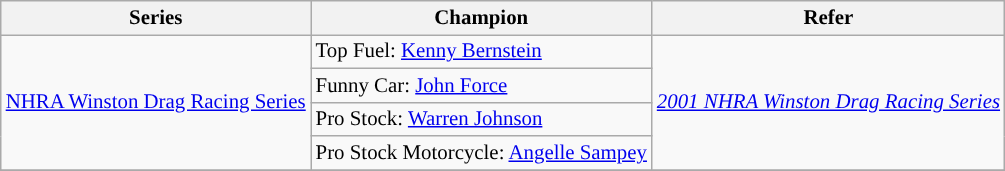<table class="wikitable" style="font-size:87%;">
<tr>
<th>Series</th>
<th>Champion</th>
<th>Refer</th>
</tr>
<tr>
<td rowspan=4><a href='#'>NHRA Winston Drag Racing Series</a></td>
<td>Top Fuel:  <a href='#'>Kenny Bernstein</a></td>
<td rowspan=4><em><a href='#'>2001 NHRA Winston Drag Racing Series</a></em></td>
</tr>
<tr>
<td>Funny Car:  <a href='#'>John Force</a></td>
</tr>
<tr>
<td>Pro Stock:  <a href='#'>Warren Johnson</a></td>
</tr>
<tr>
<td>Pro Stock Motorcycle:  <a href='#'>Angelle Sampey</a></td>
</tr>
<tr>
</tr>
</table>
